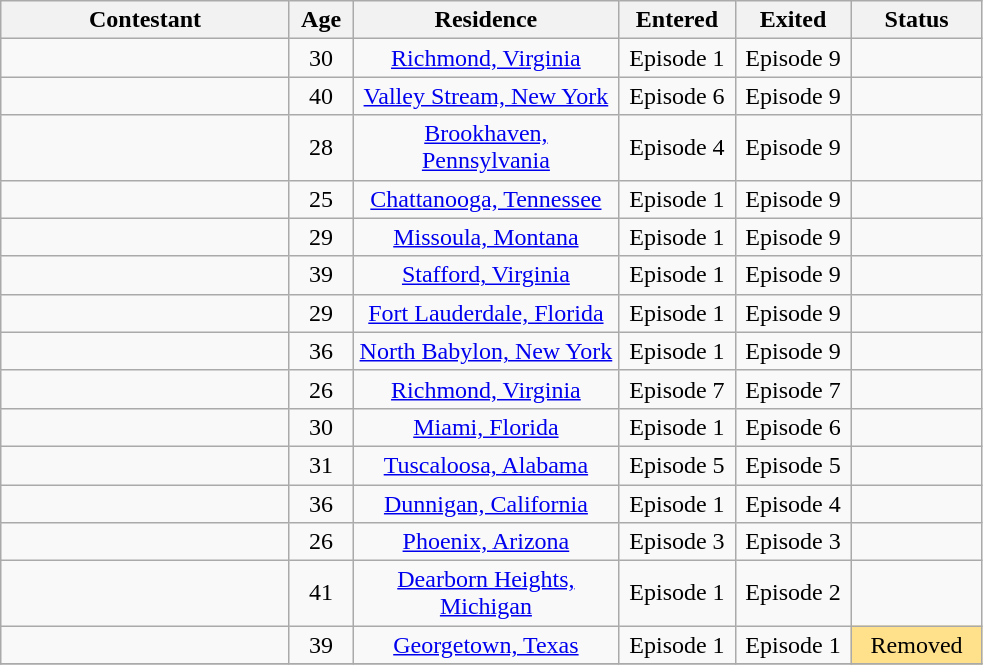<table class="wikitable sortable" style="text-align:center;">
<tr>
<th style="width:185px;"><strong>Contestant</strong></th>
<th style="width:35px;"><strong>Age</strong></th>
<th style="width:170px;"><strong>Residence</strong></th>
<th style="width:70px;"><strong>Entered</strong></th>
<th style="width:70px;"><strong>Exited</strong></th>
<th style="width:80px;"><strong>Status</strong></th>
</tr>
<tr>
<td></td>
<td>30</td>
<td><a href='#'>Richmond, Virginia</a></td>
<td>Episode 1</td>
<td>Episode 9</td>
<td></td>
</tr>
<tr>
<td></td>
<td>40</td>
<td><a href='#'>Valley Stream, New York</a></td>
<td>Episode 6</td>
<td>Episode 9</td>
<td></td>
</tr>
<tr>
<td></td>
<td>28</td>
<td><a href='#'>Brookhaven, Pennsylvania</a></td>
<td>Episode 4</td>
<td>Episode 9</td>
<td></td>
</tr>
<tr>
<td></td>
<td>25</td>
<td><a href='#'>Chattanooga, Tennessee</a></td>
<td>Episode 1</td>
<td>Episode 9</td>
<td></td>
</tr>
<tr>
<td></td>
<td>29</td>
<td><a href='#'>Missoula, Montana</a></td>
<td>Episode 1</td>
<td>Episode 9</td>
<td></td>
</tr>
<tr>
<td></td>
<td>39</td>
<td><a href='#'>Stafford, Virginia</a></td>
<td>Episode 1</td>
<td>Episode 9</td>
<td></td>
</tr>
<tr>
<td></td>
<td>29</td>
<td><a href='#'>Fort Lauderdale, Florida</a></td>
<td>Episode 1</td>
<td>Episode 9</td>
<td></td>
</tr>
<tr>
<td></td>
<td>36</td>
<td><a href='#'>North Babylon, New York</a></td>
<td>Episode 1</td>
<td>Episode 9</td>
<td></td>
</tr>
<tr>
<td></td>
<td>26</td>
<td><a href='#'>Richmond, Virginia</a></td>
<td>Episode 7</td>
<td>Episode 7</td>
<td></td>
</tr>
<tr>
<td></td>
<td>30</td>
<td><a href='#'>Miami, Florida</a></td>
<td>Episode 1</td>
<td>Episode 6</td>
<td></td>
</tr>
<tr>
<td></td>
<td>31</td>
<td><a href='#'>Tuscaloosa, Alabama</a></td>
<td>Episode 5</td>
<td>Episode 5</td>
<td></td>
</tr>
<tr>
<td></td>
<td>36</td>
<td><a href='#'>Dunnigan, California</a></td>
<td>Episode 1</td>
<td>Episode 4</td>
<td></td>
</tr>
<tr>
<td></td>
<td>26</td>
<td><a href='#'>Phoenix, Arizona</a></td>
<td>Episode 3</td>
<td>Episode 3</td>
<td></td>
</tr>
<tr>
<td></td>
<td>41</td>
<td><a href='#'>Dearborn Heights, Michigan</a></td>
<td>Episode 1</td>
<td>Episode 2</td>
<td></td>
</tr>
<tr>
<td></td>
<td>39</td>
<td><a href='#'>Georgetown, Texas</a></td>
<td>Episode 1</td>
<td>Episode 1</td>
<td style="background:#ffe08b;">Removed</td>
</tr>
<tr>
</tr>
</table>
